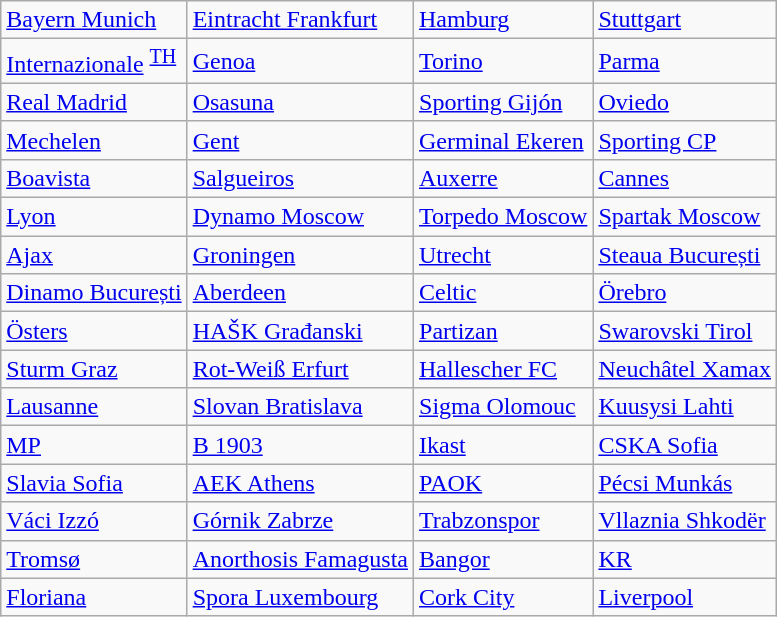<table class="wikitable">
<tr>
<td> <a href='#'>Bayern Munich</a> </td>
<td> <a href='#'>Eintracht Frankfurt</a> </td>
<td> <a href='#'>Hamburg</a> </td>
<td> <a href='#'>Stuttgart</a> </td>
</tr>
<tr>
<td> <a href='#'>Internazionale</a> <sup><a href='#'>TH</a></sup></td>
<td> <a href='#'>Genoa</a> </td>
<td> <a href='#'>Torino</a> </td>
<td> <a href='#'>Parma</a> </td>
</tr>
<tr>
<td> <a href='#'>Real Madrid</a> </td>
<td> <a href='#'>Osasuna</a> </td>
<td> <a href='#'>Sporting Gijón</a> </td>
<td> <a href='#'>Oviedo</a> </td>
</tr>
<tr>
<td> <a href='#'>Mechelen</a> </td>
<td> <a href='#'>Gent</a> </td>
<td> <a href='#'>Germinal Ekeren</a> </td>
<td> <a href='#'>Sporting CP</a> </td>
</tr>
<tr>
<td> <a href='#'>Boavista</a> </td>
<td> <a href='#'>Salgueiros</a> </td>
<td> <a href='#'>Auxerre</a> </td>
<td> <a href='#'>Cannes</a> </td>
</tr>
<tr>
<td> <a href='#'>Lyon</a> </td>
<td> <a href='#'>Dynamo Moscow</a> </td>
<td> <a href='#'>Torpedo Moscow</a> </td>
<td> <a href='#'>Spartak Moscow</a> </td>
</tr>
<tr>
<td> <a href='#'>Ajax</a> </td>
<td> <a href='#'>Groningen</a> </td>
<td> <a href='#'>Utrecht</a> </td>
<td> <a href='#'>Steaua București</a> </td>
</tr>
<tr>
<td> <a href='#'>Dinamo București</a> </td>
<td> <a href='#'>Aberdeen</a> </td>
<td> <a href='#'>Celtic</a> </td>
<td> <a href='#'>Örebro</a> </td>
</tr>
<tr>
<td> <a href='#'>Östers</a> </td>
<td> <a href='#'>HAŠK Građanski</a> </td>
<td> <a href='#'>Partizan</a> </td>
<td> <a href='#'>Swarovski Tirol</a> </td>
</tr>
<tr>
<td> <a href='#'>Sturm Graz</a> </td>
<td> <a href='#'>Rot-Weiß Erfurt</a> </td>
<td> <a href='#'>Hallescher FC</a> </td>
<td> <a href='#'>Neuchâtel Xamax</a> </td>
</tr>
<tr>
<td> <a href='#'>Lausanne</a> </td>
<td> <a href='#'>Slovan Bratislava</a> </td>
<td> <a href='#'>Sigma Olomouc</a> </td>
<td> <a href='#'>Kuusysi Lahti</a> </td>
</tr>
<tr>
<td> <a href='#'>MP</a> </td>
<td> <a href='#'>B 1903</a> </td>
<td> <a href='#'>Ikast</a> </td>
<td> <a href='#'>CSKA Sofia</a> </td>
</tr>
<tr>
<td> <a href='#'>Slavia Sofia</a> </td>
<td> <a href='#'>AEK Athens</a> </td>
<td> <a href='#'>PAOK</a> </td>
<td> <a href='#'>Pécsi Munkás</a> </td>
</tr>
<tr>
<td> <a href='#'>Váci Izzó</a> </td>
<td> <a href='#'>Górnik Zabrze</a> </td>
<td> <a href='#'>Trabzonspor</a> </td>
<td> <a href='#'>Vllaznia Shkodër</a> </td>
</tr>
<tr>
<td> <a href='#'>Tromsø</a> </td>
<td> <a href='#'>Anorthosis Famagusta</a> </td>
<td> <a href='#'>Bangor</a> </td>
<td> <a href='#'>KR</a> </td>
</tr>
<tr>
<td> <a href='#'>Floriana</a> </td>
<td> <a href='#'>Spora Luxembourg</a> </td>
<td> <a href='#'>Cork City</a> </td>
<td> <a href='#'>Liverpool</a> </td>
</tr>
</table>
